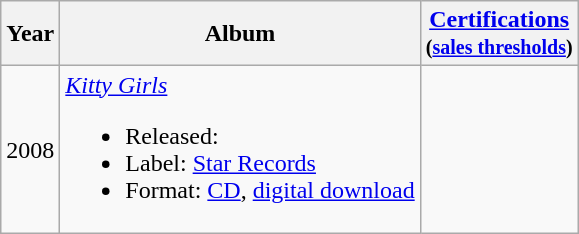<table class="wikitable">
<tr>
<th>Year</th>
<th>Album</th>
<th><a href='#'>Certifications</a><br><small>(<a href='#'>sales thresholds</a>)</small></th>
</tr>
<tr>
<td>2008</td>
<td><em><a href='#'>Kitty Girls</a></em><br><ul><li>Released:</li><li>Label: <a href='#'>Star Records</a></li><li>Format: <a href='#'>CD</a>, <a href='#'>digital download</a></li></ul></td>
<td></td>
</tr>
</table>
